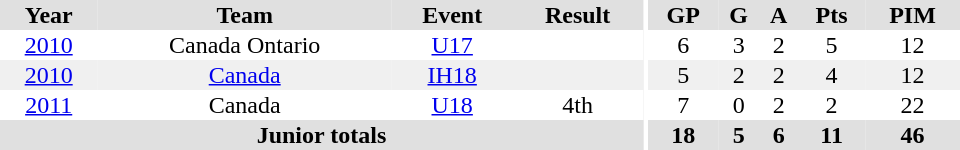<table border="0" cellpadding="1" cellspacing="0" ID="Table3" style="text-align:center; width:40em">
<tr ALIGN="center" bgcolor="#e0e0e0">
<th>Year</th>
<th>Team</th>
<th>Event</th>
<th>Result</th>
<th rowspan="99" bgcolor="#ffffff"></th>
<th>GP</th>
<th>G</th>
<th>A</th>
<th>Pts</th>
<th>PIM</th>
</tr>
<tr>
<td><a href='#'>2010</a></td>
<td>Canada Ontario</td>
<td><a href='#'>U17</a></td>
<td></td>
<td>6</td>
<td>3</td>
<td>2</td>
<td>5</td>
<td>12</td>
</tr>
<tr bgcolor="#f0f0f0">
<td><a href='#'>2010</a></td>
<td><a href='#'>Canada</a></td>
<td><a href='#'>IH18</a></td>
<td></td>
<td>5</td>
<td>2</td>
<td>2</td>
<td>4</td>
<td>12</td>
</tr>
<tr>
<td><a href='#'>2011</a></td>
<td>Canada</td>
<td><a href='#'>U18</a></td>
<td>4th</td>
<td>7</td>
<td>0</td>
<td>2</td>
<td>2</td>
<td>22</td>
</tr>
<tr bgcolor="#e0e0e0">
<th colspan="4">Junior totals</th>
<th>18</th>
<th>5</th>
<th>6</th>
<th>11</th>
<th>46</th>
</tr>
</table>
